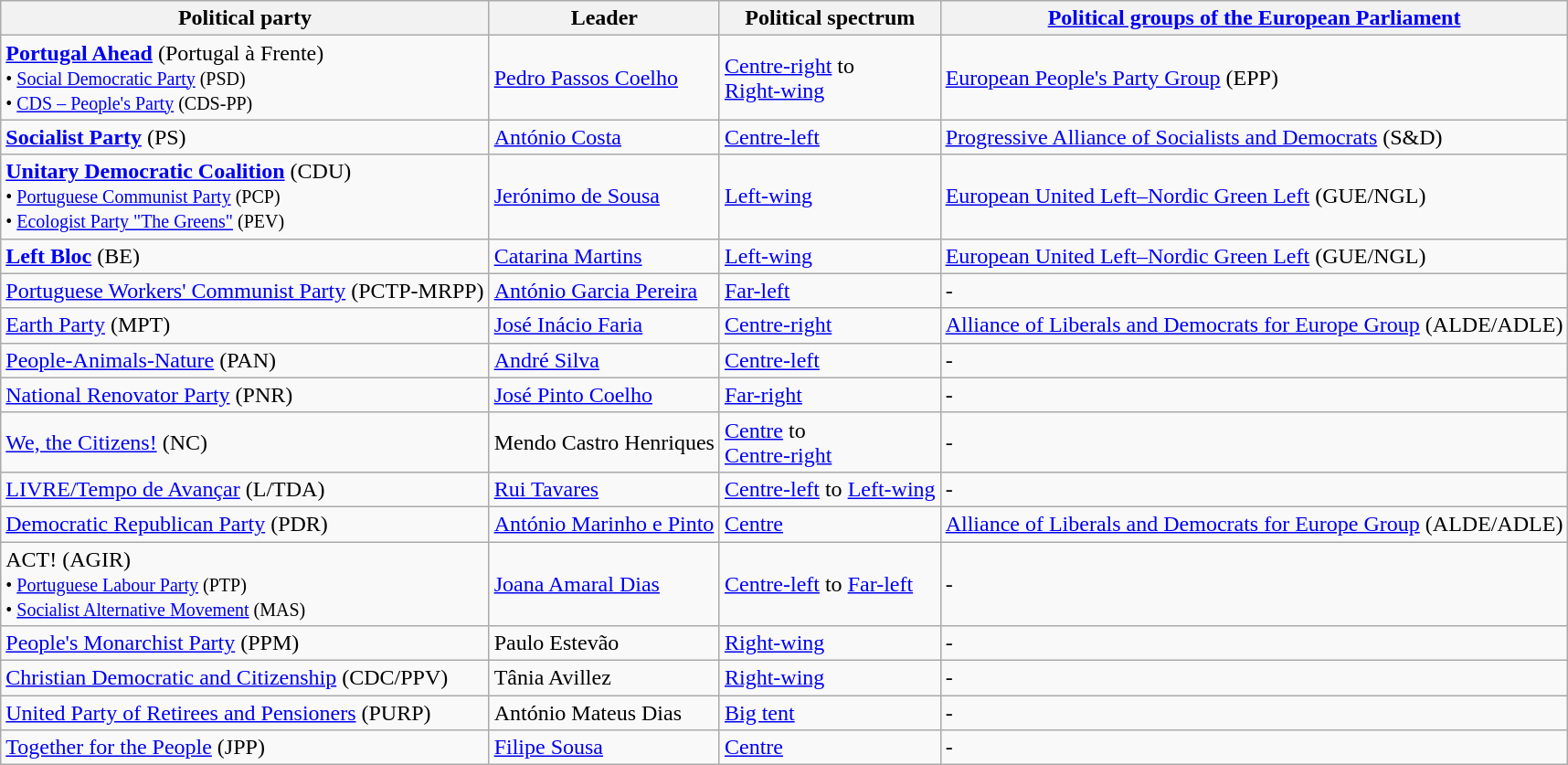<table Class="wikitable">
<tr>
<th>Political party</th>
<th>Leader</th>
<th>Political spectrum</th>
<th><a href='#'>Political groups of the European Parliament</a></th>
</tr>
<tr>
<td><a href='#'><strong>Portugal Ahead</strong></a> (Portugal à Frente) <small><br>• <a href='#'>Social Democratic Party</a> (PSD) <br> • <a href='#'>CDS – People's Party</a> (CDS-PP)</small></td>
<td><a href='#'>Pedro Passos Coelho</a></td>
<td><a href='#'>Centre-right</a> to<br><a href='#'>Right-wing</a></td>
<td><a href='#'>European People's Party Group</a> (EPP)</td>
</tr>
<tr>
<td><a href='#'><strong>Socialist Party</strong></a> (PS)</td>
<td><a href='#'>António Costa</a></td>
<td><a href='#'>Centre-left</a></td>
<td><a href='#'>Progressive Alliance of Socialists and Democrats</a> (S&D)</td>
</tr>
<tr>
<td><strong><a href='#'>Unitary Democratic Coalition</a></strong> (CDU) <small><br>• <a href='#'>Portuguese Communist Party</a> (PCP) <br> • <a href='#'>Ecologist Party "The Greens"</a> (PEV)</small></td>
<td><a href='#'>Jerónimo de Sousa</a></td>
<td><a href='#'>Left-wing</a></td>
<td><a href='#'>European United Left–Nordic Green Left</a> (GUE/NGL)</td>
</tr>
<tr>
<td><strong><a href='#'>Left Bloc</a></strong> (BE)</td>
<td><a href='#'>Catarina Martins</a></td>
<td><a href='#'>Left-wing</a></td>
<td><a href='#'>European United Left–Nordic Green Left</a> (GUE/NGL)</td>
</tr>
<tr>
<td><a href='#'>Portuguese Workers' Communist Party</a> (PCTP-MRPP)</td>
<td><a href='#'>António Garcia Pereira</a></td>
<td><a href='#'>Far-left</a></td>
<td>-</td>
</tr>
<tr>
<td><a href='#'>Earth Party</a> (MPT)</td>
<td><a href='#'>José Inácio Faria</a></td>
<td><a href='#'>Centre-right</a></td>
<td><a href='#'>Alliance of Liberals and Democrats for Europe Group</a> (ALDE/ADLE)</td>
</tr>
<tr>
<td><a href='#'>People-Animals-Nature</a> (PAN)</td>
<td><a href='#'>André Silva</a></td>
<td><a href='#'>Centre-left</a></td>
<td>-</td>
</tr>
<tr>
<td><a href='#'>National Renovator Party</a> (PNR)</td>
<td><a href='#'>José Pinto Coelho</a></td>
<td><a href='#'>Far-right</a></td>
<td>-</td>
</tr>
<tr>
<td><a href='#'>We, the Citizens!</a> (NC)</td>
<td>Mendo Castro Henriques</td>
<td><a href='#'>Centre</a> to <br> <a href='#'>Centre-right</a></td>
<td>-</td>
</tr>
<tr>
<td><a href='#'>LIVRE/Tempo de Avançar</a> (L/TDA)</td>
<td><a href='#'>Rui Tavares</a></td>
<td><a href='#'>Centre-left</a> to <a href='#'>Left-wing</a></td>
<td>-</td>
</tr>
<tr>
<td><a href='#'>Democratic Republican Party</a> (PDR)</td>
<td><a href='#'>António Marinho e Pinto</a></td>
<td><a href='#'>Centre</a></td>
<td><a href='#'>Alliance of Liberals and Democrats for Europe Group</a> (ALDE/ADLE)</td>
</tr>
<tr>
<td>ACT! (AGIR) <small><br>• <a href='#'>Portuguese Labour Party</a> (PTP) <br> • <a href='#'>Socialist Alternative Movement</a> (MAS)</small></td>
<td><a href='#'>Joana Amaral Dias</a></td>
<td><a href='#'>Centre-left</a> to <a href='#'>Far-left</a></td>
<td>-</td>
</tr>
<tr>
<td><a href='#'>People's Monarchist Party</a> (PPM)</td>
<td>Paulo Estevão</td>
<td><a href='#'>Right-wing</a></td>
<td>-</td>
</tr>
<tr>
<td><a href='#'>Christian Democratic and Citizenship</a> (CDC/PPV)</td>
<td>Tânia Avillez</td>
<td><a href='#'>Right-wing</a></td>
<td>-</td>
</tr>
<tr>
<td><a href='#'>United Party of Retirees and Pensioners</a> (PURP)</td>
<td>António Mateus Dias</td>
<td><a href='#'>Big tent</a></td>
<td>-</td>
</tr>
<tr>
<td><a href='#'>Together for the People</a> (JPP)</td>
<td><a href='#'>Filipe Sousa</a></td>
<td><a href='#'>Centre</a></td>
<td>-</td>
</tr>
</table>
